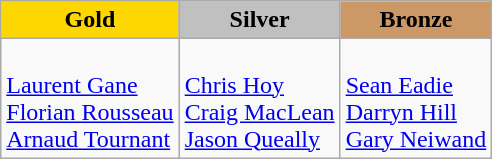<table class="wikitable">
<tr>
<td align=center bgcolor=gold> <strong>Gold</strong></td>
<td align=center bgcolor=silver> <strong>Silver</strong></td>
<td align=center bgcolor=cc9966> <strong>Bronze</strong></td>
</tr>
<tr>
<td> <br> <a href='#'>Laurent Gane</a><br><a href='#'>Florian Rousseau</a><br>  <a href='#'>Arnaud Tournant</a></td>
<td> <br> <a href='#'>Chris Hoy</a><br> <a href='#'>Craig MacLean</a><br> <a href='#'>Jason Queally</a></td>
<td> <br> <a href='#'>Sean Eadie</a><br> <a href='#'>Darryn Hill</a><br> <a href='#'>Gary Neiwand</a></td>
</tr>
</table>
